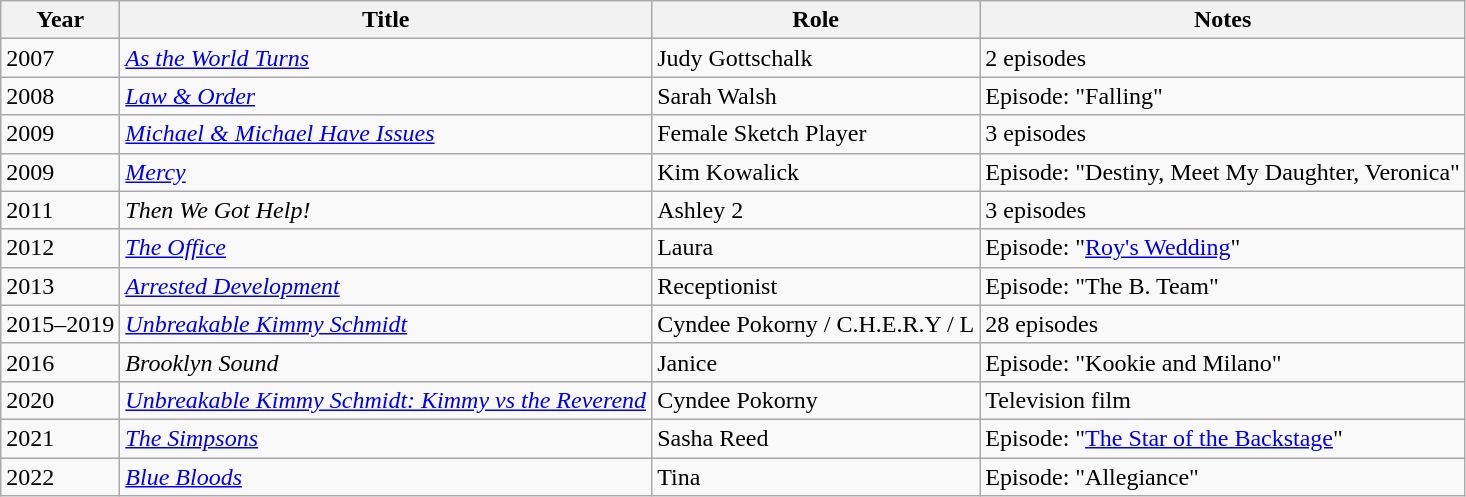<table class="wikitable sortable">
<tr>
<th>Year</th>
<th>Title</th>
<th>Role</th>
<th>Notes</th>
</tr>
<tr>
<td>2007</td>
<td><em><a href='#'>As the World Turns</a></em></td>
<td>Judy Gottschalk</td>
<td>2 episodes</td>
</tr>
<tr>
<td>2008</td>
<td><em><a href='#'>Law & Order</a></em></td>
<td>Sarah Walsh</td>
<td>Episode: "Falling"</td>
</tr>
<tr>
<td>2009</td>
<td><em><a href='#'>Michael & Michael Have Issues</a></em></td>
<td>Female Sketch Player</td>
<td>3 episodes</td>
</tr>
<tr>
<td>2009</td>
<td><a href='#'><em>Mercy</em></a></td>
<td>Kim Kowalick</td>
<td>Episode: "Destiny, Meet My Daughter, Veronica"</td>
</tr>
<tr>
<td>2011</td>
<td><em>Then We Got Help!</em></td>
<td>Ashley 2</td>
<td>3 episodes</td>
</tr>
<tr>
<td>2012</td>
<td><a href='#'><em>The Office</em></a></td>
<td>Laura</td>
<td>Episode: "<a href='#'>Roy's Wedding</a>"</td>
</tr>
<tr>
<td>2013</td>
<td><em><a href='#'>Arrested Development</a></em></td>
<td>Receptionist</td>
<td>Episode: "The B. Team"</td>
</tr>
<tr>
<td>2015–2019</td>
<td><em><a href='#'>Unbreakable Kimmy Schmidt</a></em></td>
<td>Cyndee Pokorny / C.H.E.R.Y / L</td>
<td>28 episodes</td>
</tr>
<tr>
<td>2016</td>
<td><em>Brooklyn Sound</em></td>
<td>Janice</td>
<td>Episode: "Kookie and Milano"</td>
</tr>
<tr>
<td>2020</td>
<td><em><a href='#'>Unbreakable Kimmy Schmidt: Kimmy vs the Reverend</a></em></td>
<td>Cyndee Pokorny</td>
<td>Television film</td>
</tr>
<tr>
<td>2021</td>
<td><em><a href='#'>The Simpsons</a></em></td>
<td>Sasha Reed</td>
<td>Episode: "<a href='#'>The Star of the Backstage</a>"</td>
</tr>
<tr>
<td>2022</td>
<td><a href='#'><em>Blue Bloods</em></a></td>
<td>Tina</td>
<td>Episode: "Allegiance"</td>
</tr>
</table>
